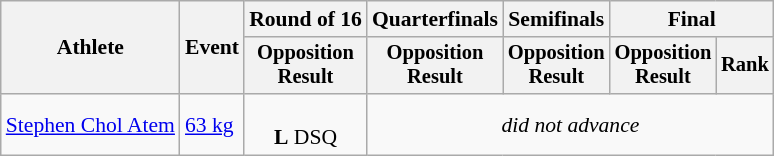<table class="wikitable" style="font-size:90%;">
<tr>
<th rowspan=2>Athlete</th>
<th rowspan=2>Event</th>
<th>Round of 16</th>
<th>Quarterfinals</th>
<th>Semifinals</th>
<th colspan=2>Final</th>
</tr>
<tr style="font-size:95%">
<th>Opposition<br>Result</th>
<th>Opposition<br>Result</th>
<th>Opposition<br>Result</th>
<th>Opposition<br>Result</th>
<th>Rank</th>
</tr>
<tr align=center>
<td align=left><a href='#'>Stephen Chol Atem</a></td>
<td align=left><a href='#'>63 kg</a></td>
<td><br><strong>L</strong> DSQ</td>
<td colspan=4><em>did not advance</em></td>
</tr>
</table>
